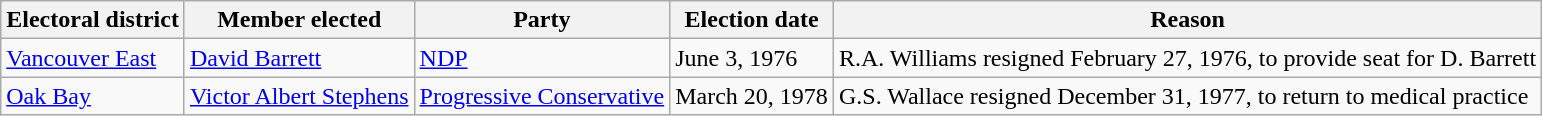<table class="wikitable sortable">
<tr>
<th>Electoral district</th>
<th>Member elected</th>
<th>Party</th>
<th>Election date</th>
<th>Reason</th>
</tr>
<tr>
<td><a href='#'>Vancouver East</a></td>
<td><a href='#'>David Barrett</a></td>
<td><a href='#'>NDP</a></td>
<td>June 3, 1976</td>
<td>R.A. Williams resigned February 27, 1976, to provide seat for D. Barrett</td>
</tr>
<tr>
<td><a href='#'>Oak Bay</a></td>
<td><a href='#'>Victor Albert Stephens</a></td>
<td><a href='#'>Progressive Conservative</a></td>
<td>March 20, 1978</td>
<td>G.S. Wallace resigned December 31, 1977, to return to medical practice</td>
</tr>
</table>
